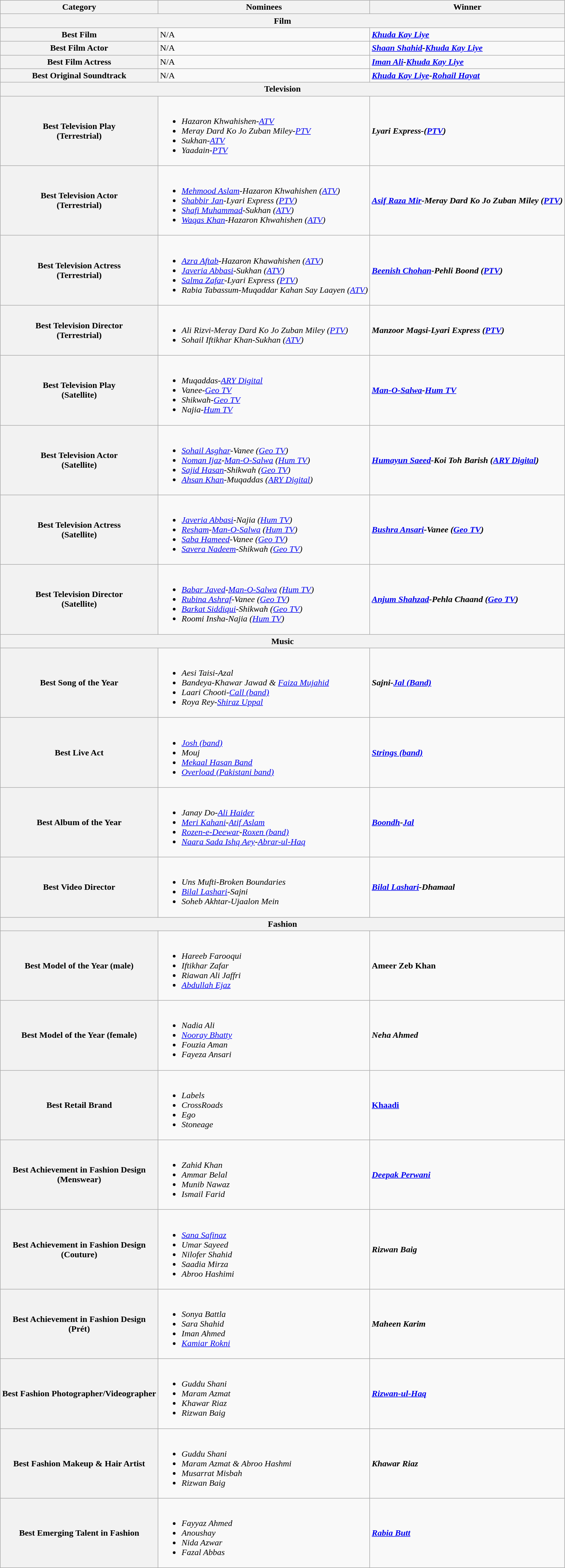<table class="wikitable">
<tr>
<th>Category</th>
<th>Nominees</th>
<th>Winner</th>
</tr>
<tr>
<th colspan=3>Film</th>
</tr>
<tr>
<th>Best Film</th>
<td>N/A</td>
<td><strong><em><a href='#'>Khuda Kay Liye</a></em></strong></td>
</tr>
<tr>
<th>Best Film Actor</th>
<td>N/A</td>
<td><strong><em><a href='#'>Shaan Shahid</a>-<a href='#'>Khuda Kay Liye</a></em></strong></td>
</tr>
<tr>
<th>Best Film Actress</th>
<td>N/A</td>
<td><strong><em><a href='#'>Iman Ali</a>-<a href='#'>Khuda Kay Liye</a></em></strong></td>
</tr>
<tr>
<th>Best Original Soundtrack</th>
<td>N/A</td>
<td><strong><em><a href='#'>Khuda Kay Liye</a>-<a href='#'>Rohail Hayat</a></em></strong></td>
</tr>
<tr>
<th colspan=3>Television</th>
</tr>
<tr>
<th>Best Television Play<br>(Terrestrial)</th>
<td><br><ul><li><em>Hazaron Khwahishen-<a href='#'>ATV</a></em></li><li><em>Meray Dard Ko Jo Zuban Miley-<a href='#'>PTV</a></em></li><li><em>Sukhan-<a href='#'>ATV</a></em></li><li><em>Yaadain-<a href='#'>PTV</a></em></li></ul></td>
<td><strong><em>Lyari Express-(<a href='#'>PTV</a>)</em></strong></td>
</tr>
<tr>
<th>Best Television Actor<br>(Terrestrial)</th>
<td><br><ul><li><em><a href='#'>Mehmood Aslam</a>-Hazaron Khwahishen (<a href='#'>ATV</a>)</em></li><li><em><a href='#'>Shabbir Jan</a>-Lyari Express (<a href='#'>PTV</a>)</em></li><li><em><a href='#'>Shafi Muhammad</a>-Sukhan (<a href='#'>ATV</a>)</em></li><li><em><a href='#'>Waqas Khan</a>-Hazaron Khwahishen (<a href='#'>ATV</a>)</em></li></ul></td>
<td><strong><em><a href='#'>Asif Raza Mir</a>-Meray Dard Ko Jo Zuban Miley (<a href='#'>PTV</a>)</em></strong></td>
</tr>
<tr>
<th>Best Television Actress<br>(Terrestrial)</th>
<td><br><ul><li><em><a href='#'>Azra Aftab</a>-Hazaron Khawahishen (<a href='#'>ATV</a>)</em></li><li><em><a href='#'>Javeria Abbasi</a>-Sukhan (<a href='#'>ATV</a>)</em></li><li><em><a href='#'>Salma Zafar</a>-Lyari Express (<a href='#'>PTV</a>)</em></li><li><em>Rabia Tabassum-Muqaddar Kahan Say Laayen (<a href='#'>ATV</a>)</em></li></ul></td>
<td><strong><em><a href='#'>Beenish Chohan</a>-Pehli Boond (<a href='#'>PTV</a>)</em></strong></td>
</tr>
<tr>
<th>Best Television Director<br>(Terrestrial)</th>
<td><br><ul><li><em>Ali Rizvi-Meray Dard Ko Jo Zuban Miley (<a href='#'>PTV</a>)</em></li><li><em>Sohail Iftikhar Khan-Sukhan (<a href='#'>ATV</a>)</em></li></ul></td>
<td><strong><em>Manzoor Magsi-Lyari Express (<a href='#'>PTV</a>)</em></strong></td>
</tr>
<tr>
<th>Best Television Play<br>(Satellite)</th>
<td><br><ul><li><em>Muqaddas-<a href='#'>ARY Digital</a></em></li><li><em>Vanee-<a href='#'>Geo TV</a></em></li><li><em>Shikwah-<a href='#'>Geo TV</a></em></li><li><em>Najia-<a href='#'>Hum TV</a></em></li></ul></td>
<td><strong><em><a href='#'>Man-O-Salwa</a>-<a href='#'>Hum TV</a></em></strong></td>
</tr>
<tr>
<th>Best Television Actor<br>(Satellite)</th>
<td><br><ul><li><em><a href='#'>Sohail Asghar</a>-Vanee (<a href='#'>Geo TV</a>)</em></li><li><em><a href='#'>Noman Ijaz</a>-<a href='#'>Man-O-Salwa</a> (<a href='#'>Hum TV</a>)</em></li><li><em><a href='#'>Sajid Hasan</a>-Shikwah (<a href='#'>Geo TV</a>)</em></li><li><em><a href='#'>Ahsan Khan</a>-Muqaddas (<a href='#'>ARY Digital</a>)</em></li></ul></td>
<td><strong><em><a href='#'>Humayun Saeed</a>-Koi Toh Barish (<a href='#'>ARY Digital</a>)</em></strong></td>
</tr>
<tr>
<th>Best Television Actress<br>(Satellite)</th>
<td><br><ul><li><em><a href='#'>Javeria Abbasi</a>-Najia (<a href='#'>Hum TV</a>)</em></li><li><em><a href='#'>Resham</a>-<a href='#'>Man-O-Salwa</a> (<a href='#'>Hum TV</a>)</em></li><li><em><a href='#'>Saba Hameed</a>-Vanee (<a href='#'>Geo TV</a>)</em></li><li><em><a href='#'>Savera Nadeem</a>-Shikwah (<a href='#'>Geo TV</a>)</em></li></ul></td>
<td><strong><em><a href='#'>Bushra Ansari</a>-Vanee (<a href='#'>Geo TV</a>)</em></strong></td>
</tr>
<tr>
<th>Best Television Director<br>(Satellite)</th>
<td><br><ul><li><em><a href='#'>Babar Javed</a>-<a href='#'>Man-O-Salwa</a> (<a href='#'>Hum TV</a>)</em></li><li><em><a href='#'>Rubina Ashraf</a>-Vanee (<a href='#'>Geo TV</a>)</em></li><li><em><a href='#'>Barkat Siddiqui</a>-Shikwah (<a href='#'>Geo TV</a>)</em></li><li><em>Roomi Insha-Najia (<a href='#'>Hum TV</a>)</em></li></ul></td>
<td><strong><em><a href='#'>Anjum Shahzad</a>-Pehla Chaand (<a href='#'>Geo TV</a>)</em></strong></td>
</tr>
<tr>
<th colspan=3>Music</th>
</tr>
<tr>
<th>Best Song of the Year</th>
<td><br><ul><li><em>Aesi Taisi-Azal</em></li><li><em>Bandeya-Khawar Jawad & <a href='#'>Faiza Mujahid</a></em></li><li><em>Laari Chooti-<a href='#'>Call (band)</a></em></li><li><em>Roya Rey-<a href='#'>Shiraz Uppal</a></em></li></ul></td>
<td><strong><em>Sajni-<a href='#'>Jal (Band)</a></em></strong></td>
</tr>
<tr>
<th>Best Live Act</th>
<td><br><ul><li><em><a href='#'>Josh (band)</a></em></li><li><em>Mouj</em></li><li><em><a href='#'>Mekaal Hasan Band</a></em></li><li><em><a href='#'>Overload (Pakistani band)</a></em></li></ul></td>
<td><strong><em><a href='#'>Strings (band)</a></em></strong></td>
</tr>
<tr>
<th>Best Album of the Year</th>
<td><br><ul><li><em>Janay Do-<a href='#'>Ali Haider</a></em></li><li><em><a href='#'>Meri Kahani</a>-<a href='#'>Atif Aslam</a></em></li><li><em><a href='#'>Rozen-e-Deewar</a>-<a href='#'>Roxen (band)</a></em></li><li><em><a href='#'>Naara Sada Ishq Aey</a>-<a href='#'>Abrar-ul-Haq</a></em></li></ul></td>
<td><strong><em><a href='#'>Boondh</a>-<a href='#'>Jal</a></em></strong></td>
</tr>
<tr>
<th>Best Video Director</th>
<td><br><ul><li><em>Uns Mufti-Broken Boundaries</em></li><li><em><a href='#'>Bilal Lashari</a>-Sajni</em></li><li><em>Soheb Akhtar-Ujaalon Mein</em></li></ul></td>
<td><strong><em><a href='#'>Bilal Lashari</a>-Dhamaal</em></strong></td>
</tr>
<tr>
<th colspan=3>Fashion</th>
</tr>
<tr>
<th>Best Model of the Year (male)</th>
<td><br><ul><li><em>Hareeb Farooqui</em></li><li><em>Iftikhar Zafar</em></li><li><em>Riawan Ali Jaffri</em></li><li><em><a href='#'>Abdullah Ejaz</a></em></li></ul></td>
<td><strong>Ameer Zeb Khan</strong></td>
</tr>
<tr>
<th>Best Model of the Year (female)</th>
<td><br><ul><li><em>Nadia Ali </em></li><li><em><a href='#'>Nooray Bhatty</a></em></li><li><em>Fouzia Aman</em></li><li><em>Fayeza Ansari</em></li></ul></td>
<td><strong><em>Neha Ahmed</em></strong></td>
</tr>
<tr>
<th>Best Retail Brand</th>
<td><br><ul><li><em>Labels</em></li><li><em>CrossRoads</em></li><li><em>Ego </em></li><li><em>Stoneage</em></li></ul></td>
<td><strong><a href='#'>Khaadi</a></strong></td>
</tr>
<tr>
<th>Best Achievement in Fashion Design<br>(Menswear)</th>
<td><br><ul><li><em>Zahid Khan </em></li><li><em>Ammar Belal</em></li><li><em>Munib Nawaz</em></li><li><em>Ismail Farid</em></li></ul></td>
<td><strong><em><a href='#'>Deepak Perwani</a></em></strong></td>
</tr>
<tr>
<th>Best Achievement in Fashion Design<br>(Couture)</th>
<td><br><ul><li><em><a href='#'>Sana Safinaz</a></em></li><li><em>Umar Sayeed</em></li><li><em>Nilofer Shahid</em></li><li><em>Saadia Mirza</em></li><li><em>Abroo Hashimi</em></li></ul></td>
<td><strong><em>Rizwan Baig</em></strong></td>
</tr>
<tr>
<th>Best Achievement in Fashion Design<br>(Prét)</th>
<td><br><ul><li><em>Sonya Battla</em></li><li><em>Sara Shahid</em></li><li><em>Iman Ahmed</em></li><li><em><a href='#'>Kamiar Rokni</a></em></li></ul></td>
<td><strong><em>Maheen Karim</em></strong></td>
</tr>
<tr>
<th>Best Fashion Photographer/Videographer</th>
<td><br><ul><li><em>Guddu Shani</em></li><li><em>Maram Azmat</em></li><li><em>Khawar Riaz</em></li><li><em>Rizwan Baig</em></li></ul></td>
<td><strong><em><a href='#'>Rizwan-ul-Haq</a></em></strong></td>
</tr>
<tr>
<th>Best Fashion Makeup & Hair Artist</th>
<td><br><ul><li><em>Guddu Shani</em></li><li><em>Maram Azmat & Abroo Hashmi</em></li><li><em>Musarrat Misbah</em></li><li><em>Rizwan Baig</em></li></ul></td>
<td><strong><em>Khawar Riaz</em></strong></td>
</tr>
<tr>
<th>Best Emerging Talent in Fashion</th>
<td><br><ul><li><em>Fayyaz Ahmed</em></li><li><em>Anoushay</em></li><li><em>Nida Azwar</em></li><li><em>Fazal Abbas</em></li></ul></td>
<td><strong><em><a href='#'>Rabia Butt</a></em></strong></td>
</tr>
</table>
